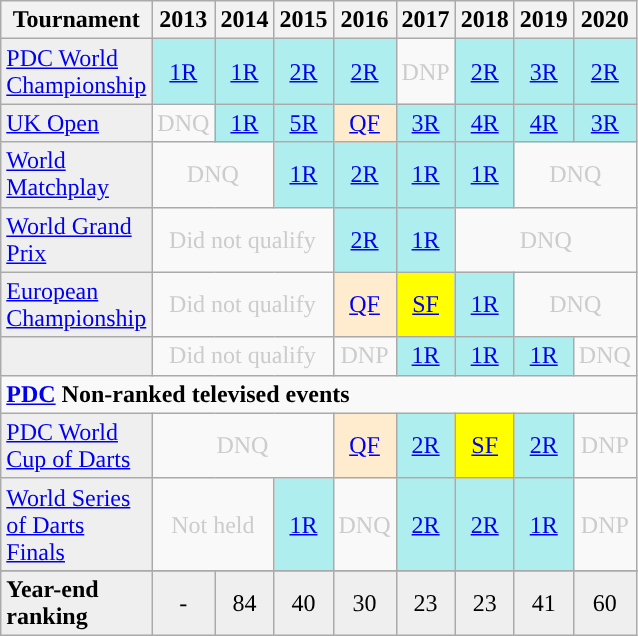<table class="wikitable" style="width:20%; margin:0">
<tr>
<th>Tournament</th>
<th>2013</th>
<th>2014</th>
<th>2015</th>
<th>2016</th>
<th>2017</th>
<th>2018</th>
<th>2019</th>
<th>2020</th>
</tr>
<tr>
<td style="background:#efefef;"><a href='#'>PDC World Championship</a></td>
<td style="text-align:center; background:#afeeee;"><a href='#'>1R</a></td>
<td style="text-align:center; background:#afeeee;"><a href='#'>1R</a></td>
<td style="text-align:center; background:#afeeee;"><a href='#'>2R</a></td>
<td style="text-align:center; background:#afeeee;"><a href='#'>2R</a></td>
<td style="text-align:center; color:#ccc;">DNP</td>
<td style="text-align:center; background:#afeeee;"><a href='#'>2R</a></td>
<td style="text-align:center; background:#afeeee;"><a href='#'>3R</a></td>
<td style="text-align:center; background:#afeeee;"><a href='#'>2R</a></td>
</tr>
<tr>
<td style="background:#efefef;"><a href='#'>UK Open</a></td>
<td style="text-align:center; color:#ccc;">DNQ</td>
<td style="text-align:center; background:#afeeee;"><a href='#'>1R</a></td>
<td style="text-align:center; background:#afeeee;"><a href='#'>5R</a></td>
<td style="text-align:center; background:#ffebcd;"><a href='#'>QF</a></td>
<td style="text-align:center; background:#afeeee;"><a href='#'>3R</a></td>
<td style="text-align:center; background:#afeeee;"><a href='#'>4R</a></td>
<td style="text-align:center; background:#afeeee;"><a href='#'>4R</a></td>
<td style="text-align:center; background:#afeeee;"><a href='#'>3R</a></td>
</tr>
<tr>
<td style="background:#efefef;"><a href='#'>World Matchplay</a></td>
<td colspan="2"  style="text-align:center; color:#ccc;">DNQ</td>
<td style="text-align:center; background:#afeeee;"><a href='#'>1R</a></td>
<td style="text-align:center; background:#afeeee;"><a href='#'>2R</a></td>
<td style="text-align:center; background:#afeeee;"><a href='#'>1R</a></td>
<td style="text-align:center; background:#afeeee;"><a href='#'>1R</a></td>
<td colspan="2" style="text-align:center; color:#ccc;">DNQ</td>
</tr>
<tr>
<td style="background:#efefef;"><a href='#'>World Grand Prix</a></td>
<td colspan="3"  style="text-align:center; color:#ccc;">Did not qualify</td>
<td style="text-align:center; background:#afeeee;"><a href='#'>2R</a></td>
<td style="text-align:center; background:#afeeee;"><a href='#'>1R</a></td>
<td colspan="3" style="text-align:center; color:#ccc;">DNQ</td>
</tr>
<tr>
<td style="background:#efefef;"><a href='#'>European Championship</a></td>
<td colspan="3"  style="text-align:center; color:#ccc;">Did not qualify</td>
<td style="text-align:center; background:#ffebcd;"><a href='#'>QF</a></td>
<td style="text-align:center; background:yellow;"><a href='#'>SF</a></td>
<td style="text-align:center; background:#afeeee;"><a href='#'>1R</a></td>
<td colspan="2"   style="text-align:center; color:#ccc;">DNQ</td>
</tr>
<tr>
<td style="background:#efefef;"></td>
<td colspan="3" style="text-align:center; color:#ccc;">Did not qualify</td>
<td style="text-align:center; color:#ccc;">DNP</td>
<td style="text-align:center; background:#afeeee;"><a href='#'>1R</a></td>
<td style="text-align:center; background:#afeeee;"><a href='#'>1R</a></td>
<td style="text-align:center; background:#afeeee;"><a href='#'>1R</a></td>
<td style="text-align:center; color:#ccc;">DNQ</td>
</tr>
<tr>
<td colspan="33" align="left"><strong><a href='#'>PDC</a> Non-ranked televised events</strong></td>
</tr>
<tr>
<td style="background:#efefef;"><a href='#'>PDC World Cup of Darts</a></td>
<td colspan="3" style="text-align:center; color:#ccc;">DNQ</td>
<td style="text-align:center; background:#ffebcd;"><a href='#'>QF</a></td>
<td style="text-align:center; background:#afeeee;"><a href='#'>2R</a></td>
<td style="text-align:center; background:yellow;"><a href='#'>SF</a></td>
<td style="text-align:center; background:#afeeee;"><a href='#'>2R</a></td>
<td style="text-align:center; color:#ccc;">DNP</td>
</tr>
<tr>
<td style="background:#efefef;"><a href='#'>World Series of Darts Finals</a></td>
<td colspan="2" style="text-align:center; color:#ccc;">Not held</td>
<td style="text-align:center; background:#afeeee;"><a href='#'>1R</a></td>
<td style="text-align:center; color:#ccc;">DNQ</td>
<td style="text-align:center; background:#afeeee;"><a href='#'>2R</a></td>
<td style="text-align:center; background:#afeeee;"><a href='#'>2R</a></td>
<td style="text-align:center; background:#afeeee;"><a href='#'>1R</a></td>
<td style="text-align:center; color:#ccc;">DNP</td>
</tr>
<tr>
</tr>
<tr bgcolor="efefef">
<td align="left"><strong>Year-end ranking</strong></td>
<td style="text-align:center;">-</td>
<td style="text-align:center;">84</td>
<td style="text-align:center;">40</td>
<td style="text-align:center;">30</td>
<td style="text-align:center;">23</td>
<td style="text-align:center;">23</td>
<td style="text-align:center;">41</td>
<td style="text-align:center;">60</td>
</tr>
</table>
